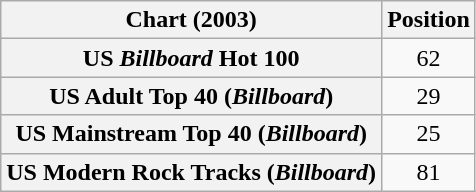<table class="wikitable sortable plainrowheaders" style="text-align:center">
<tr>
<th scope="col">Chart (2003)</th>
<th scope="col">Position</th>
</tr>
<tr>
<th scope="row">US <em>Billboard</em> Hot 100</th>
<td>62</td>
</tr>
<tr>
<th scope="row">US Adult Top 40 (<em>Billboard</em>)</th>
<td>29</td>
</tr>
<tr>
<th scope="row">US Mainstream Top 40 (<em>Billboard</em>)</th>
<td>25</td>
</tr>
<tr>
<th scope="row">US Modern Rock Tracks (<em>Billboard</em>)</th>
<td>81</td>
</tr>
</table>
